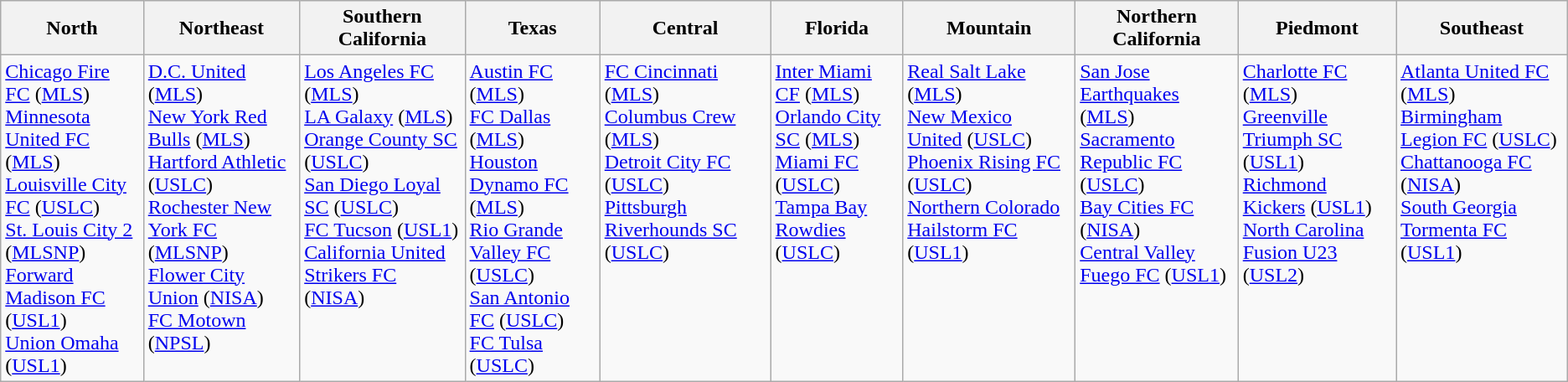<table class="wikitable">
<tr>
<th>North</th>
<th>Northeast</th>
<th>Southern California</th>
<th>Texas</th>
<th>Central</th>
<th>Florida</th>
<th>Mountain</th>
<th>Northern California</th>
<th>Piedmont</th>
<th>Southeast</th>
</tr>
<tr valign=top>
<td><a href='#'>Chicago Fire FC</a> (<a href='#'>MLS</a>)<br><a href='#'>Minnesota United FC</a> (<a href='#'>MLS</a>)<br><a href='#'>Louisville City FC</a> (<a href='#'>USLC</a>)<br><a href='#'>St. Louis City 2</a> (<a href='#'>MLSNP</a>)<br><a href='#'>Forward Madison FC</a> (<a href='#'>USL1</a>)<br><a href='#'>Union Omaha</a> (<a href='#'>USL1</a>)</td>
<td><a href='#'>D.C. United</a> (<a href='#'>MLS</a>)<br><a href='#'>New York Red Bulls</a> (<a href='#'>MLS</a>)<br><a href='#'>Hartford Athletic</a> (<a href='#'>USLC</a>)<br><a href='#'>Rochester New York FC</a> (<a href='#'>MLSNP</a>)<br><a href='#'>Flower City Union</a> (<a href='#'>NISA</a>)<br><a href='#'>FC Motown</a> (<a href='#'>NPSL</a>)</td>
<td><a href='#'>Los Angeles FC</a> (<a href='#'>MLS</a>)<br><a href='#'>LA Galaxy</a> (<a href='#'>MLS</a>)<br><a href='#'>Orange County SC</a> (<a href='#'>USLC</a>)<br><a href='#'>San Diego Loyal SC</a> (<a href='#'>USLC</a>)<br><a href='#'>FC Tucson</a> (<a href='#'>USL1</a>)<br><a href='#'>California United Strikers FC</a> (<a href='#'>NISA</a>)<br></td>
<td><a href='#'>Austin FC</a> (<a href='#'>MLS</a>)<br><a href='#'>FC Dallas</a> (<a href='#'>MLS</a>)<br><a href='#'>Houston Dynamo FC</a> (<a href='#'>MLS</a>)<br><a href='#'>Rio Grande Valley FC</a> (<a href='#'>USLC</a>)<br><a href='#'>San Antonio FC</a> (<a href='#'>USLC</a>)<br><a href='#'>FC Tulsa</a> (<a href='#'>USLC</a>)</td>
<td><a href='#'>FC Cincinnati</a> (<a href='#'>MLS</a>)<br><a href='#'>Columbus Crew</a> (<a href='#'>MLS</a>)<br><a href='#'>Detroit City FC</a> (<a href='#'>USLC</a>)<br><a href='#'>Pittsburgh Riverhounds SC</a> (<a href='#'>USLC</a>)</td>
<td><a href='#'>Inter Miami CF</a> (<a href='#'>MLS</a>)<br><a href='#'>Orlando City SC</a> (<a href='#'>MLS</a>)<br><a href='#'>Miami FC</a> (<a href='#'>USLC</a>)<br><a href='#'>Tampa Bay Rowdies</a> (<a href='#'>USLC</a>)</td>
<td><a href='#'>Real Salt Lake</a> (<a href='#'>MLS</a>)<br><a href='#'>New Mexico United</a> (<a href='#'>USLC</a>)<br><a href='#'>Phoenix Rising FC</a> (<a href='#'>USLC</a>)<br><a href='#'>Northern Colorado Hailstorm FC</a> (<a href='#'>USL1</a>)<br></td>
<td><a href='#'>San Jose Earthquakes</a> (<a href='#'>MLS</a>)<br><a href='#'>Sacramento Republic FC</a> (<a href='#'>USLC</a>)<br><a href='#'>Bay Cities FC</a> (<a href='#'>NISA</a>)<br><a href='#'>Central Valley Fuego FC</a> (<a href='#'>USL1</a>)</td>
<td><a href='#'>Charlotte FC</a> (<a href='#'>MLS</a>)<br><a href='#'>Greenville Triumph SC</a> (<a href='#'>USL1</a>)<br><a href='#'>Richmond Kickers</a> (<a href='#'>USL1</a>)<br><a href='#'>North Carolina Fusion U23</a> (<a href='#'>USL2</a>)</td>
<td><a href='#'>Atlanta United FC</a> (<a href='#'>MLS</a>)<br><a href='#'>Birmingham Legion FC</a> (<a href='#'>USLC</a>)<br><a href='#'>Chattanooga FC</a> (<a href='#'>NISA</a>)<br><a href='#'>South Georgia Tormenta FC</a> (<a href='#'>USL1</a>)</td>
</tr>
</table>
